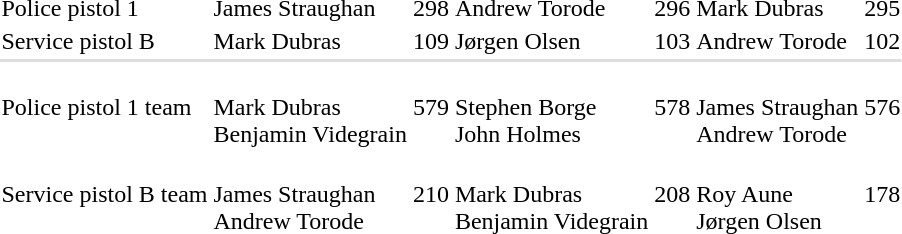<table>
<tr>
<td>Police pistol 1</td>
<td>James Straughan<br></td>
<td>298</td>
<td>Andrew Torode<br></td>
<td>296</td>
<td>Mark Dubras<br></td>
<td>295</td>
</tr>
<tr>
<td>Service pistol B</td>
<td>Mark Dubras<br></td>
<td>109</td>
<td>Jørgen Olsen<br></td>
<td>103</td>
<td>Andrew Torode<br></td>
<td>102</td>
</tr>
<tr bgcolor=#dddddd>
<td colspan=7></td>
</tr>
<tr>
<td>Police pistol 1 team</td>
<td><br>Mark Dubras<br>Benjamin Videgrain</td>
<td>579</td>
<td><br>Stephen Borge<br>John Holmes</td>
<td>578</td>
<td><br>James Straughan<br>Andrew Torode</td>
<td>576</td>
</tr>
<tr>
<td>Service pistol B team</td>
<td><br>James Straughan<br>Andrew Torode</td>
<td>210</td>
<td><br>Mark Dubras<br>Benjamin Videgrain</td>
<td>208</td>
<td><br>Roy Aune<br>Jørgen Olsen</td>
<td>178</td>
</tr>
</table>
